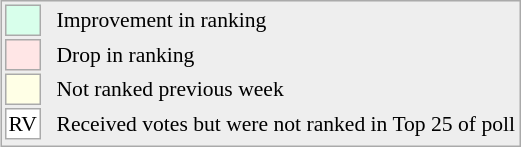<table align=right style="font-size:90%; border:1px solid #aaaaaa; white-space:nowrap; background:#eeeeee;">
<tr>
<td style="background:#d8ffeb; width:20px; border:1px solid #aaaaaa;"> </td>
<td rowspan=5> </td>
<td>Improvement in ranking</td>
</tr>
<tr>
<td style="background:#ffe6e6; width:20px; border:1px solid #aaaaaa;"> </td>
<td>Drop in ranking</td>
</tr>
<tr>
<td style="background:#ffffe6; width:20px; border:1px solid #aaaaaa;"> </td>
<td>Not ranked previous week</td>
</tr>
<tr>
<td align=center style="width:20px; border:1px solid #aaaaaa; background:white;">RV</td>
<td>Received votes but were not ranked in Top 25 of poll</td>
</tr>
<tr>
</tr>
</table>
